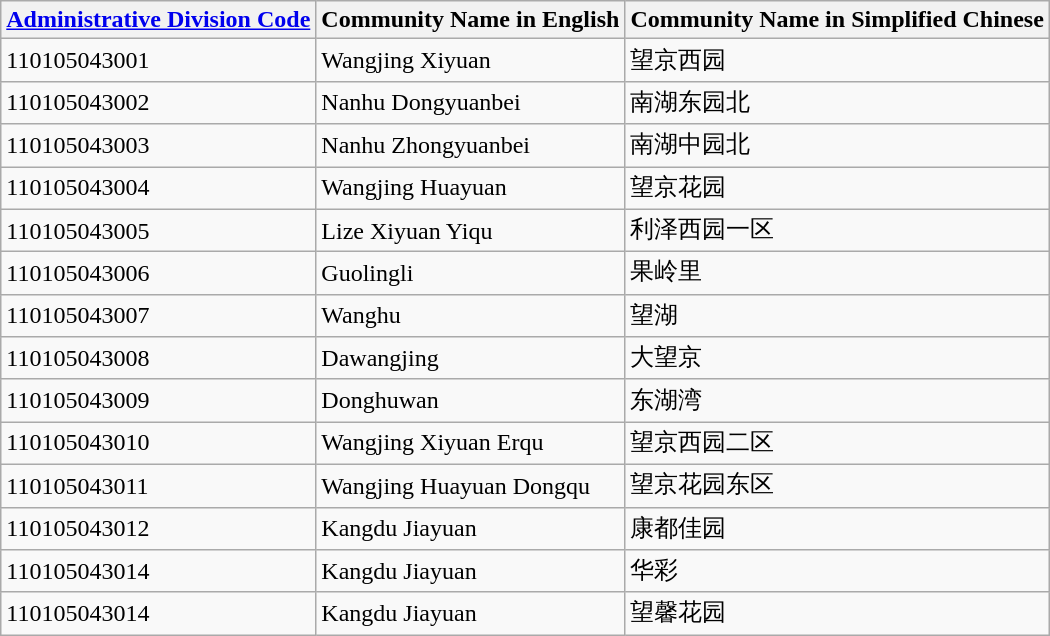<table class="wikitable sortable">
<tr>
<th><a href='#'>Administrative Division Code</a></th>
<th>Community Name in English</th>
<th>Community Name in Simplified Chinese</th>
</tr>
<tr>
<td>110105043001</td>
<td>Wangjing Xiyuan</td>
<td>望京西园</td>
</tr>
<tr>
<td>110105043002</td>
<td>Nanhu Dongyuanbei</td>
<td>南湖东园北</td>
</tr>
<tr>
<td>110105043003</td>
<td>Nanhu Zhongyuanbei</td>
<td>南湖中园北</td>
</tr>
<tr>
<td>110105043004</td>
<td>Wangjing Huayuan</td>
<td>望京花园</td>
</tr>
<tr>
<td>110105043005</td>
<td>Lize Xiyuan Yiqu</td>
<td>利泽西园一区</td>
</tr>
<tr>
<td>110105043006</td>
<td>Guolingli</td>
<td>果岭里</td>
</tr>
<tr>
<td>110105043007</td>
<td>Wanghu</td>
<td>望湖</td>
</tr>
<tr>
<td>110105043008</td>
<td>Dawangjing</td>
<td>大望京</td>
</tr>
<tr>
<td>110105043009</td>
<td>Donghuwan</td>
<td>东湖湾</td>
</tr>
<tr>
<td>110105043010</td>
<td>Wangjing Xiyuan Erqu</td>
<td>望京西园二区</td>
</tr>
<tr>
<td>110105043011</td>
<td>Wangjing Huayuan Dongqu</td>
<td>望京花园东区</td>
</tr>
<tr>
<td>110105043012</td>
<td>Kangdu Jiayuan</td>
<td>康都佳园</td>
</tr>
<tr>
<td>110105043014</td>
<td>Kangdu Jiayuan</td>
<td>华彩</td>
</tr>
<tr>
<td>110105043014</td>
<td>Kangdu Jiayuan</td>
<td>望馨花园</td>
</tr>
</table>
